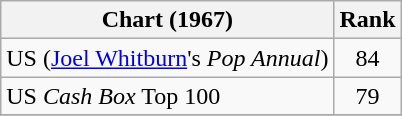<table class="wikitable">
<tr>
<th align="left">Chart (1967)</th>
<th style="text-align:center;">Rank</th>
</tr>
<tr>
<td>US (<a href='#'>Joel Whitburn</a>'s <em>Pop Annual</em>)</td>
<td style="text-align:center;">84</td>
</tr>
<tr>
<td>US <em>Cash Box</em> Top 100</td>
<td style="text-align:center;">79</td>
</tr>
<tr>
</tr>
</table>
